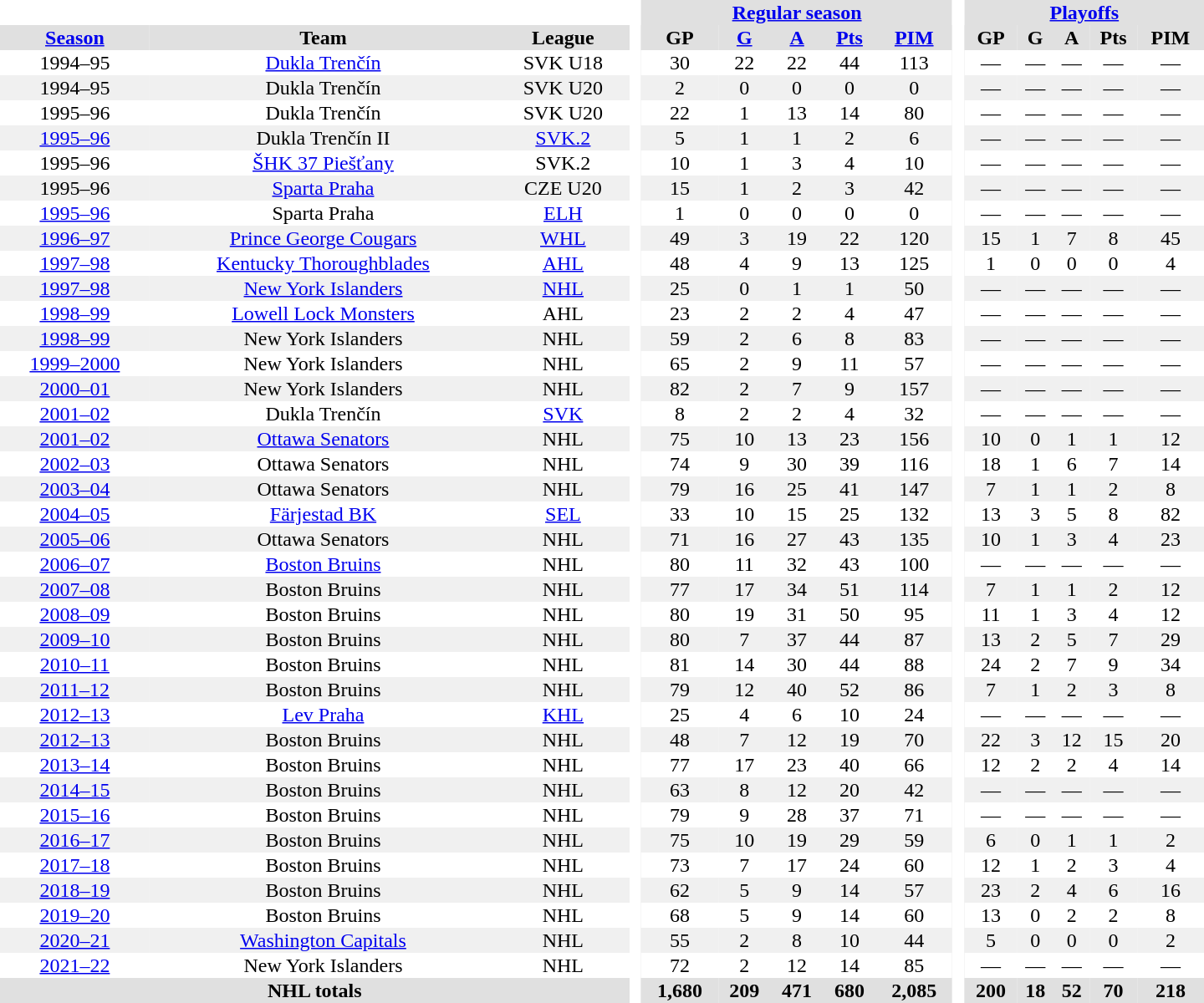<table border="0" cellpadding="1" cellspacing="0" style="text-align:center; width:60em">
<tr bgcolor="#e0e0e0">
<th colspan="3" bgcolor="#ffffff"> </th>
<th rowspan="100" bgcolor="#ffffff"> </th>
<th colspan="5"><a href='#'>Regular season</a></th>
<th rowspan="100" bgcolor="#ffffff"> </th>
<th colspan="5"><a href='#'>Playoffs</a></th>
</tr>
<tr bgcolor="#e0e0e0">
<th><a href='#'>Season</a></th>
<th>Team</th>
<th>League</th>
<th>GP</th>
<th><a href='#'>G</a></th>
<th><a href='#'>A</a></th>
<th><a href='#'>Pts</a></th>
<th><a href='#'>PIM</a></th>
<th>GP</th>
<th>G</th>
<th>A</th>
<th>Pts</th>
<th>PIM</th>
</tr>
<tr>
<td>1994–95</td>
<td><a href='#'>Dukla Trenčín</a></td>
<td>SVK U18</td>
<td>30</td>
<td>22</td>
<td>22</td>
<td>44</td>
<td>113</td>
<td>—</td>
<td>—</td>
<td>—</td>
<td>—</td>
<td>—</td>
</tr>
<tr bgcolor="#f0f0f0">
<td>1994–95</td>
<td>Dukla Trenčín</td>
<td>SVK U20</td>
<td>2</td>
<td>0</td>
<td>0</td>
<td>0</td>
<td>0</td>
<td>—</td>
<td>—</td>
<td>—</td>
<td>—</td>
<td>—</td>
</tr>
<tr>
<td>1995–96</td>
<td>Dukla Trenčín</td>
<td>SVK U20</td>
<td>22</td>
<td>1</td>
<td>13</td>
<td>14</td>
<td>80</td>
<td>—</td>
<td>—</td>
<td>—</td>
<td>—</td>
<td>—</td>
</tr>
<tr bgcolor="#f0f0f0">
<td><a href='#'>1995–96</a></td>
<td>Dukla Trenčín II</td>
<td><a href='#'>SVK.2</a></td>
<td>5</td>
<td>1</td>
<td>1</td>
<td>2</td>
<td>6</td>
<td>—</td>
<td>—</td>
<td>—</td>
<td>—</td>
<td>—</td>
</tr>
<tr>
<td>1995–96</td>
<td><a href='#'>ŠHK 37 Piešťany</a></td>
<td>SVK.2</td>
<td>10</td>
<td>1</td>
<td>3</td>
<td>4</td>
<td>10</td>
<td>—</td>
<td>—</td>
<td>—</td>
<td>—</td>
<td>—</td>
</tr>
<tr bgcolor="#f0f0f0">
<td>1995–96</td>
<td><a href='#'>Sparta Praha</a></td>
<td>CZE U20</td>
<td>15</td>
<td>1</td>
<td>2</td>
<td>3</td>
<td>42</td>
<td>—</td>
<td>—</td>
<td>—</td>
<td>—</td>
<td>—</td>
</tr>
<tr>
<td><a href='#'>1995–96</a></td>
<td>Sparta Praha</td>
<td><a href='#'>ELH</a></td>
<td>1</td>
<td>0</td>
<td>0</td>
<td>0</td>
<td>0</td>
<td>—</td>
<td>—</td>
<td>—</td>
<td>—</td>
<td>—</td>
</tr>
<tr style="background:#f0f0f0;">
<td><a href='#'>1996–97</a></td>
<td><a href='#'>Prince George Cougars</a></td>
<td><a href='#'>WHL</a></td>
<td>49</td>
<td>3</td>
<td>19</td>
<td>22</td>
<td>120</td>
<td>15</td>
<td>1</td>
<td>7</td>
<td>8</td>
<td>45</td>
</tr>
<tr>
<td><a href='#'>1997–98</a></td>
<td><a href='#'>Kentucky Thoroughblades</a></td>
<td><a href='#'>AHL</a></td>
<td>48</td>
<td>4</td>
<td>9</td>
<td>13</td>
<td>125</td>
<td>1</td>
<td>0</td>
<td>0</td>
<td>0</td>
<td>4</td>
</tr>
<tr style="background:#f0f0f0;">
<td><a href='#'>1997–98</a></td>
<td><a href='#'>New York Islanders</a></td>
<td><a href='#'>NHL</a></td>
<td>25</td>
<td>0</td>
<td>1</td>
<td>1</td>
<td>50</td>
<td>—</td>
<td>—</td>
<td>—</td>
<td>—</td>
<td>—</td>
</tr>
<tr>
<td><a href='#'>1998–99</a></td>
<td><a href='#'>Lowell Lock Monsters</a></td>
<td>AHL</td>
<td>23</td>
<td>2</td>
<td>2</td>
<td>4</td>
<td>47</td>
<td>—</td>
<td>—</td>
<td>—</td>
<td>—</td>
<td>—</td>
</tr>
<tr style="background:#f0f0f0;">
<td><a href='#'>1998–99</a></td>
<td>New York Islanders</td>
<td>NHL</td>
<td>59</td>
<td>2</td>
<td>6</td>
<td>8</td>
<td>83</td>
<td>—</td>
<td>—</td>
<td>—</td>
<td>—</td>
<td>—</td>
</tr>
<tr>
<td><a href='#'>1999–2000</a></td>
<td>New York Islanders</td>
<td>NHL</td>
<td>65</td>
<td>2</td>
<td>9</td>
<td>11</td>
<td>57</td>
<td>—</td>
<td>—</td>
<td>—</td>
<td>—</td>
<td>—</td>
</tr>
<tr style="background:#f0f0f0;">
<td><a href='#'>2000–01</a></td>
<td>New York Islanders</td>
<td>NHL</td>
<td>82</td>
<td>2</td>
<td>7</td>
<td>9</td>
<td>157</td>
<td>—</td>
<td>—</td>
<td>—</td>
<td>—</td>
<td>—</td>
</tr>
<tr>
<td><a href='#'>2001–02</a></td>
<td>Dukla Trenčín</td>
<td><a href='#'>SVK</a></td>
<td>8</td>
<td>2</td>
<td>2</td>
<td>4</td>
<td>32</td>
<td>—</td>
<td>—</td>
<td>—</td>
<td>—</td>
<td>—</td>
</tr>
<tr style="background:#f0f0f0;">
<td><a href='#'>2001–02</a></td>
<td><a href='#'>Ottawa Senators</a></td>
<td>NHL</td>
<td>75</td>
<td>10</td>
<td>13</td>
<td>23</td>
<td>156</td>
<td>10</td>
<td>0</td>
<td>1</td>
<td>1</td>
<td>12</td>
</tr>
<tr>
<td><a href='#'>2002–03</a></td>
<td>Ottawa Senators</td>
<td>NHL</td>
<td>74</td>
<td>9</td>
<td>30</td>
<td>39</td>
<td>116</td>
<td>18</td>
<td>1</td>
<td>6</td>
<td>7</td>
<td>14</td>
</tr>
<tr style="background:#f0f0f0;">
<td><a href='#'>2003–04</a></td>
<td>Ottawa Senators</td>
<td>NHL</td>
<td>79</td>
<td>16</td>
<td>25</td>
<td>41</td>
<td>147</td>
<td>7</td>
<td>1</td>
<td>1</td>
<td>2</td>
<td>8</td>
</tr>
<tr>
<td><a href='#'>2004–05</a></td>
<td><a href='#'>Färjestad BK</a></td>
<td><a href='#'>SEL</a></td>
<td>33</td>
<td>10</td>
<td>15</td>
<td>25</td>
<td>132</td>
<td>13</td>
<td>3</td>
<td>5</td>
<td>8</td>
<td>82</td>
</tr>
<tr style="background:#f0f0f0;">
<td><a href='#'>2005–06</a></td>
<td>Ottawa Senators</td>
<td>NHL</td>
<td>71</td>
<td>16</td>
<td>27</td>
<td>43</td>
<td>135</td>
<td>10</td>
<td>1</td>
<td>3</td>
<td>4</td>
<td>23</td>
</tr>
<tr>
<td><a href='#'>2006–07</a></td>
<td><a href='#'>Boston Bruins</a></td>
<td>NHL</td>
<td>80</td>
<td>11</td>
<td>32</td>
<td>43</td>
<td>100</td>
<td>—</td>
<td>—</td>
<td>—</td>
<td>—</td>
<td>—</td>
</tr>
<tr style="background:#f0f0f0;">
<td><a href='#'>2007–08</a></td>
<td>Boston Bruins</td>
<td>NHL</td>
<td>77</td>
<td>17</td>
<td>34</td>
<td>51</td>
<td>114</td>
<td>7</td>
<td>1</td>
<td>1</td>
<td>2</td>
<td>12</td>
</tr>
<tr>
<td><a href='#'>2008–09</a></td>
<td>Boston Bruins</td>
<td>NHL</td>
<td>80</td>
<td>19</td>
<td>31</td>
<td>50</td>
<td>95</td>
<td>11</td>
<td>1</td>
<td>3</td>
<td>4</td>
<td>12</td>
</tr>
<tr style="background:#f0f0f0;">
<td><a href='#'>2009–10</a></td>
<td>Boston Bruins</td>
<td>NHL</td>
<td>80</td>
<td>7</td>
<td>37</td>
<td>44</td>
<td>87</td>
<td>13</td>
<td>2</td>
<td>5</td>
<td>7</td>
<td>29</td>
</tr>
<tr>
<td><a href='#'>2010–11</a></td>
<td>Boston Bruins</td>
<td>NHL</td>
<td>81</td>
<td>14</td>
<td>30</td>
<td>44</td>
<td>88</td>
<td>24</td>
<td>2</td>
<td>7</td>
<td>9</td>
<td>34</td>
</tr>
<tr style="background:#f0f0f0;">
<td><a href='#'>2011–12</a></td>
<td>Boston Bruins</td>
<td>NHL</td>
<td>79</td>
<td>12</td>
<td>40</td>
<td>52</td>
<td>86</td>
<td>7</td>
<td>1</td>
<td>2</td>
<td>3</td>
<td>8</td>
</tr>
<tr>
<td><a href='#'>2012–13</a></td>
<td><a href='#'>Lev Praha</a></td>
<td><a href='#'>KHL</a></td>
<td>25</td>
<td>4</td>
<td>6</td>
<td>10</td>
<td>24</td>
<td>—</td>
<td>—</td>
<td>—</td>
<td>—</td>
<td>—</td>
</tr>
<tr style="background:#f0f0f0;">
<td><a href='#'>2012–13</a></td>
<td>Boston Bruins</td>
<td>NHL</td>
<td>48</td>
<td>7</td>
<td>12</td>
<td>19</td>
<td>70</td>
<td>22</td>
<td>3</td>
<td>12</td>
<td>15</td>
<td>20</td>
</tr>
<tr>
<td><a href='#'>2013–14</a></td>
<td>Boston Bruins</td>
<td>NHL</td>
<td>77</td>
<td>17</td>
<td>23</td>
<td>40</td>
<td>66</td>
<td>12</td>
<td>2</td>
<td>2</td>
<td>4</td>
<td>14</td>
</tr>
<tr style="background:#f0f0f0;">
<td><a href='#'>2014–15</a></td>
<td>Boston Bruins</td>
<td>NHL</td>
<td>63</td>
<td>8</td>
<td>12</td>
<td>20</td>
<td>42</td>
<td>—</td>
<td>—</td>
<td>—</td>
<td>—</td>
<td>—</td>
</tr>
<tr>
<td><a href='#'>2015–16</a></td>
<td>Boston Bruins</td>
<td>NHL</td>
<td>79</td>
<td>9</td>
<td>28</td>
<td>37</td>
<td>71</td>
<td>—</td>
<td>—</td>
<td>—</td>
<td>—</td>
<td>—</td>
</tr>
<tr style="background:#f0f0f0;">
<td><a href='#'>2016–17</a></td>
<td>Boston Bruins</td>
<td>NHL</td>
<td>75</td>
<td>10</td>
<td>19</td>
<td>29</td>
<td>59</td>
<td>6</td>
<td>0</td>
<td>1</td>
<td>1</td>
<td>2</td>
</tr>
<tr>
<td><a href='#'>2017–18</a></td>
<td>Boston Bruins</td>
<td>NHL</td>
<td>73</td>
<td>7</td>
<td>17</td>
<td>24</td>
<td>60</td>
<td>12</td>
<td>1</td>
<td>2</td>
<td>3</td>
<td>4</td>
</tr>
<tr style="background:#f0f0f0;">
<td><a href='#'>2018–19</a></td>
<td>Boston Bruins</td>
<td>NHL</td>
<td>62</td>
<td>5</td>
<td>9</td>
<td>14</td>
<td>57</td>
<td>23</td>
<td>2</td>
<td>4</td>
<td>6</td>
<td>16</td>
</tr>
<tr>
<td><a href='#'>2019–20</a></td>
<td>Boston Bruins</td>
<td>NHL</td>
<td>68</td>
<td>5</td>
<td>9</td>
<td>14</td>
<td>60</td>
<td>13</td>
<td>0</td>
<td>2</td>
<td>2</td>
<td>8</td>
</tr>
<tr style="background:#f0f0f0;">
<td><a href='#'>2020–21</a></td>
<td><a href='#'>Washington Capitals</a></td>
<td>NHL</td>
<td>55</td>
<td>2</td>
<td>8</td>
<td>10</td>
<td>44</td>
<td>5</td>
<td>0</td>
<td>0</td>
<td>0</td>
<td>2</td>
</tr>
<tr>
<td><a href='#'>2021–22</a></td>
<td>New York Islanders</td>
<td>NHL</td>
<td>72</td>
<td>2</td>
<td>12</td>
<td>14</td>
<td>85</td>
<td>—</td>
<td>—</td>
<td>—</td>
<td>—</td>
<td>—</td>
</tr>
<tr style="background:#e0e0e0;">
<th colspan="3">NHL totals</th>
<th>1,680</th>
<th>209</th>
<th>471</th>
<th>680</th>
<th>2,085</th>
<th>200</th>
<th>18</th>
<th>52</th>
<th>70</th>
<th>218</th>
</tr>
</table>
